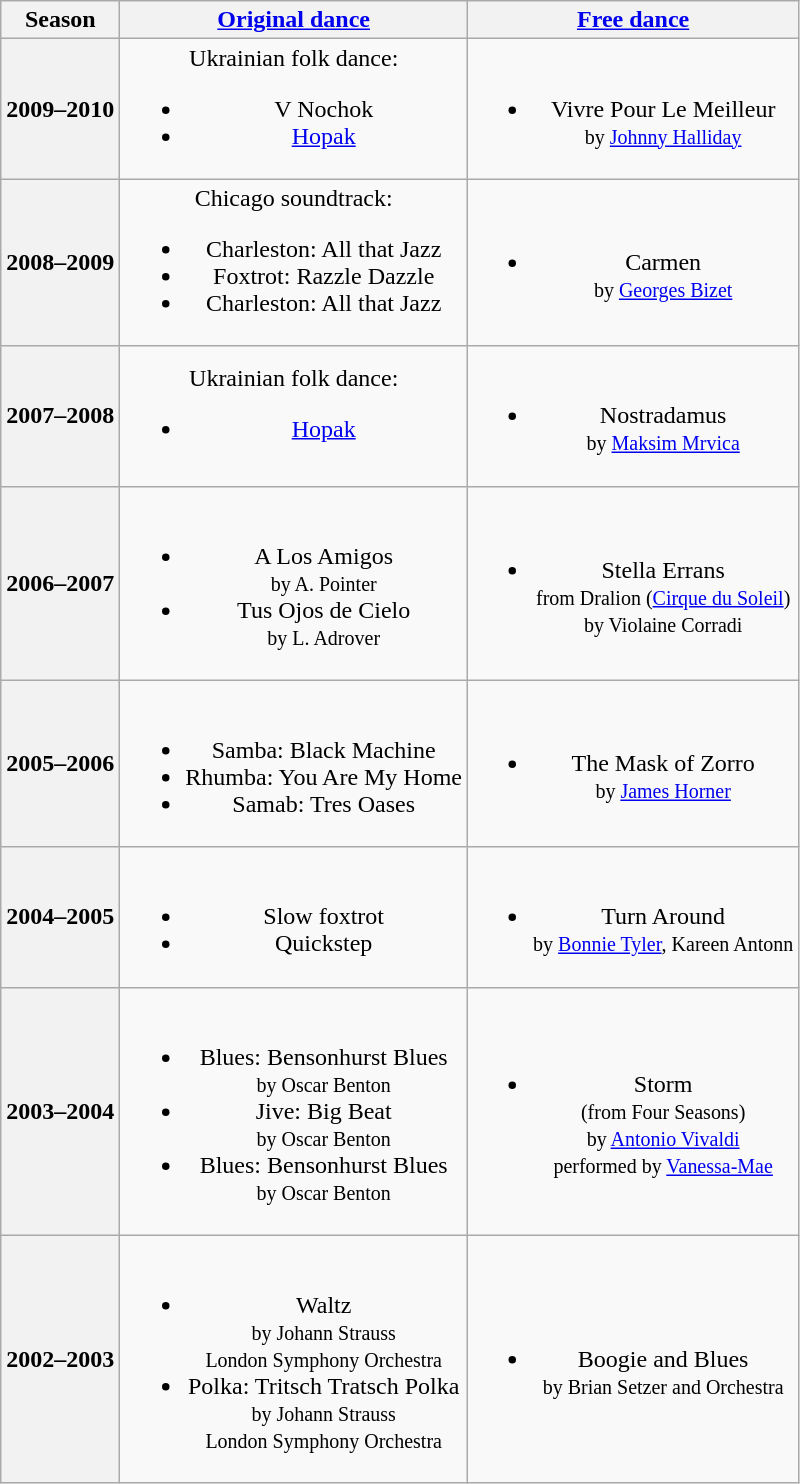<table class="wikitable" style="text-align:center">
<tr>
<th>Season</th>
<th><a href='#'>Original dance</a></th>
<th><a href='#'>Free dance</a></th>
</tr>
<tr>
<th>2009–2010 <br> </th>
<td>Ukrainian folk dance:<br><ul><li>V Nochok</li><li><a href='#'>Hopak</a></li></ul></td>
<td><br><ul><li>Vivre Pour Le Meilleur <br><small> by <a href='#'>Johnny Halliday</a> </small></li></ul></td>
</tr>
<tr>
<th>2008–2009 <br> </th>
<td>Chicago soundtrack:<br><ul><li>Charleston: All that Jazz</li><li>Foxtrot: Razzle Dazzle</li><li>Charleston: All that Jazz</li></ul></td>
<td><br><ul><li>Carmen <br><small> by <a href='#'>Georges Bizet</a> </small></li></ul></td>
</tr>
<tr>
<th>2007–2008 <br> </th>
<td>Ukrainian folk dance:<br><ul><li><a href='#'>Hopak</a></li></ul></td>
<td><br><ul><li>Nostradamus <br><small> by <a href='#'>Maksim Mrvica</a> </small></li></ul></td>
</tr>
<tr>
<th>2006–2007 <br> </th>
<td><br><ul><li>A Los Amigos <br><small> by A. Pointer </small></li><li>Tus Ojos de Cielo <br><small> by L. Adrover </small></li></ul></td>
<td><br><ul><li>Stella Errans <br><small> from Dralion (<a href='#'>Cirque du Soleil</a>) <br> by Violaine Corradi </small></li></ul></td>
</tr>
<tr>
<th>2005–2006 <br> </th>
<td><br><ul><li>Samba: Black Machine</li><li>Rhumba: You Are My Home</li><li>Samab: Tres Oases</li></ul></td>
<td><br><ul><li>The Mask of Zorro <br><small> by <a href='#'>James Horner</a> </small></li></ul></td>
</tr>
<tr>
<th>2004–2005 <br> </th>
<td><br><ul><li>Slow foxtrot</li><li>Quickstep</li></ul></td>
<td><br><ul><li>Turn Around <br><small> by <a href='#'>Bonnie Tyler</a>, Kareen Antonn </small></li></ul></td>
</tr>
<tr>
<th>2003–2004 <br> </th>
<td><br><ul><li>Blues: Bensonhurst Blues <br><small> by Oscar Benton </small></li><li>Jive: Big Beat <br><small> by Oscar Benton </small></li><li>Blues: Bensonhurst Blues <br><small> by Oscar Benton </small></li></ul></td>
<td><br><ul><li>Storm <br><small> (from Four Seasons) <br> by <a href='#'>Antonio Vivaldi</a> <br> performed by <a href='#'>Vanessa-Mae</a> </small></li></ul></td>
</tr>
<tr>
<th>2002–2003 <br> </th>
<td><br><ul><li>Waltz <br><small> by Johann Strauss <br> London Symphony Orchestra </small></li><li>Polka: Tritsch Tratsch Polka <br><small> by Johann Strauss <br> London Symphony Orchestra </small></li></ul></td>
<td><br><ul><li>Boogie and Blues <br><small> by Brian Setzer and Orchestra </small></li></ul></td>
</tr>
</table>
